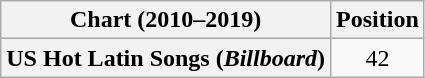<table class="wikitable plainrowheaders" style="text-align:center">
<tr>
<th scope="col">Chart (2010–2019)</th>
<th scope="col">Position</th>
</tr>
<tr>
<th scope="row">US Hot Latin Songs (<em>Billboard</em>)</th>
<td>42</td>
</tr>
</table>
